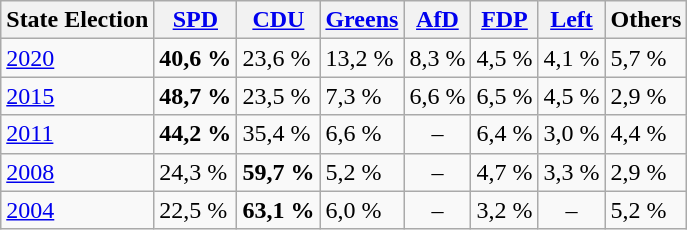<table class="wikitable zebra">
<tr class="hintergrundfarbe5">
<th>State Election</th>
<th><a href='#'>SPD</a></th>
<th><a href='#'>CDU</a></th>
<th><a href='#'>Greens</a></th>
<th><a href='#'>AfD</a></th>
<th><a href='#'>FDP</a></th>
<th><a href='#'>Left</a></th>
<th>Others</th>
</tr>
<tr>
<td><a href='#'>2020</a></td>
<td><strong>40,6 %</strong></td>
<td>23,6 %</td>
<td>13,2 %</td>
<td>8,3 %</td>
<td>4,5 %</td>
<td>4,1 %</td>
<td>5,7 %</td>
</tr>
<tr>
<td><a href='#'>2015</a></td>
<td><strong>48,7 %</strong></td>
<td>23,5 %</td>
<td>7,3 %</td>
<td>6,6 %</td>
<td>6,5 %</td>
<td>4,5 %</td>
<td>2,9 %</td>
</tr>
<tr>
<td><a href='#'>2011</a></td>
<td><strong>44,2 %</strong></td>
<td>35,4 %</td>
<td>6,6 %</td>
<td style="text-align:center">–</td>
<td>6,4 %</td>
<td>3,0 %</td>
<td>4,4 %</td>
</tr>
<tr>
<td><a href='#'>2008</a></td>
<td>24,3 %</td>
<td><strong>59,7 %</strong></td>
<td>5,2 %</td>
<td style="text-align:center">–</td>
<td>4,7 %</td>
<td>3,3 %</td>
<td>2,9 %</td>
</tr>
<tr>
<td><a href='#'>2004</a></td>
<td>22,5 %</td>
<td><strong>63,1 %</strong></td>
<td>6,0 %</td>
<td style="text-align:center">–</td>
<td>3,2 %</td>
<td style="text-align:center">–</td>
<td>5,2 %</td>
</tr>
</table>
